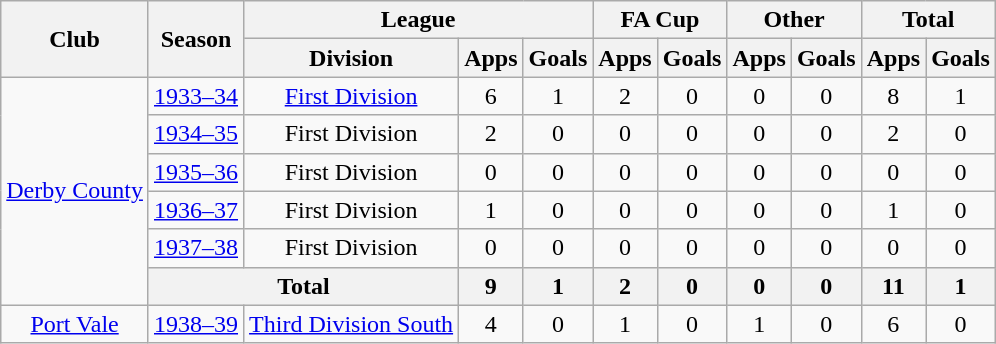<table class="wikitable" style="text-align: center;">
<tr>
<th rowspan="2">Club</th>
<th rowspan="2">Season</th>
<th colspan="3">League</th>
<th colspan="2">FA Cup</th>
<th colspan="2">Other</th>
<th colspan="2">Total</th>
</tr>
<tr>
<th>Division</th>
<th>Apps</th>
<th>Goals</th>
<th>Apps</th>
<th>Goals</th>
<th>Apps</th>
<th>Goals</th>
<th>Apps</th>
<th>Goals</th>
</tr>
<tr>
<td rowspan="6"><a href='#'>Derby County</a></td>
<td><a href='#'>1933–34</a></td>
<td><a href='#'>First Division</a></td>
<td>6</td>
<td>1</td>
<td>2</td>
<td>0</td>
<td>0</td>
<td>0</td>
<td>8</td>
<td>1</td>
</tr>
<tr>
<td><a href='#'>1934–35</a></td>
<td>First Division</td>
<td>2</td>
<td>0</td>
<td>0</td>
<td>0</td>
<td>0</td>
<td>0</td>
<td>2</td>
<td>0</td>
</tr>
<tr>
<td><a href='#'>1935–36</a></td>
<td>First Division</td>
<td>0</td>
<td>0</td>
<td>0</td>
<td>0</td>
<td>0</td>
<td>0</td>
<td>0</td>
<td>0</td>
</tr>
<tr>
<td><a href='#'>1936–37</a></td>
<td>First Division</td>
<td>1</td>
<td>0</td>
<td>0</td>
<td>0</td>
<td>0</td>
<td>0</td>
<td>1</td>
<td>0</td>
</tr>
<tr>
<td><a href='#'>1937–38</a></td>
<td>First Division</td>
<td>0</td>
<td>0</td>
<td>0</td>
<td>0</td>
<td>0</td>
<td>0</td>
<td>0</td>
<td>0</td>
</tr>
<tr>
<th colspan="2">Total</th>
<th>9</th>
<th>1</th>
<th>2</th>
<th>0</th>
<th>0</th>
<th>0</th>
<th>11</th>
<th>1</th>
</tr>
<tr>
<td><a href='#'>Port Vale</a></td>
<td><a href='#'>1938–39</a></td>
<td><a href='#'>Third Division South</a></td>
<td>4</td>
<td>0</td>
<td>1</td>
<td>0</td>
<td>1</td>
<td>0</td>
<td>6</td>
<td>0</td>
</tr>
</table>
